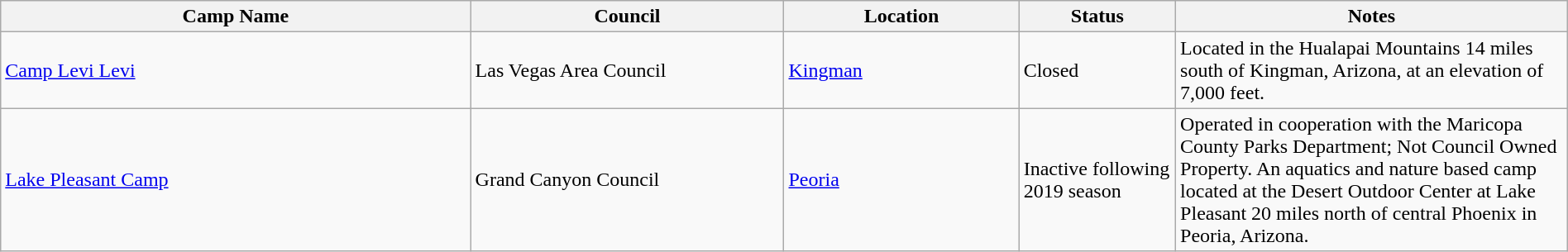<table class="wikitable sortable" border="1" width="100%">
<tr>
<th scope="col" width="30%">Camp Name</th>
<th scope="col" width="20%">Council</th>
<th scope="col" width="15%">Location</th>
<th scope="col" width="10%">Status</th>
<th scope="col" width="25%"  class="unsortable">Notes</th>
</tr>
<tr>
<td><a href='#'>Camp Levi Levi</a></td>
<td>Las Vegas Area Council</td>
<td><a href='#'>Kingman</a></td>
<td>Closed</td>
<td>Located in the Hualapai Mountains 14 miles south of Kingman, Arizona, at an elevation of 7,000 feet.</td>
</tr>
<tr>
<td><a href='#'>Lake Pleasant Camp</a></td>
<td>Grand Canyon Council</td>
<td><a href='#'>Peoria</a></td>
<td>Inactive following 2019 season</td>
<td>Operated in cooperation with the Maricopa County Parks Department; Not Council Owned Property.  An aquatics and nature based camp located at the Desert Outdoor Center at Lake Pleasant 20 miles north of central Phoenix in Peoria, Arizona.</td>
</tr>
</table>
